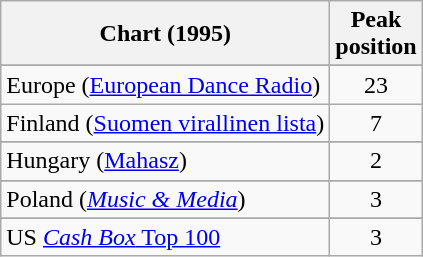<table class="wikitable sortable">
<tr>
<th>Chart (1995)</th>
<th>Peak<br>position</th>
</tr>
<tr>
</tr>
<tr>
</tr>
<tr>
</tr>
<tr>
<td>Europe (<a href='#'>European Dance Radio</a>)</td>
<td align="center">23</td>
</tr>
<tr>
<td>Finland (<a href='#'>Suomen virallinen lista</a>)</td>
<td align="center">7</td>
</tr>
<tr>
</tr>
<tr>
<td>Hungary (<a href='#'>Mahasz</a>)</td>
<td style="text-align:center;">2</td>
</tr>
<tr>
</tr>
<tr>
</tr>
<tr>
</tr>
<tr>
</tr>
<tr>
<td>Poland (<em><a href='#'>Music & Media</a></em>)</td>
<td align="center">3</td>
</tr>
<tr>
</tr>
<tr>
</tr>
<tr>
</tr>
<tr>
</tr>
<tr>
</tr>
<tr>
</tr>
<tr>
</tr>
<tr>
<td>US <a href='#'><em>Cash Box</em> Top 100</a><br></td>
<td align="center">3</td>
</tr>
</table>
